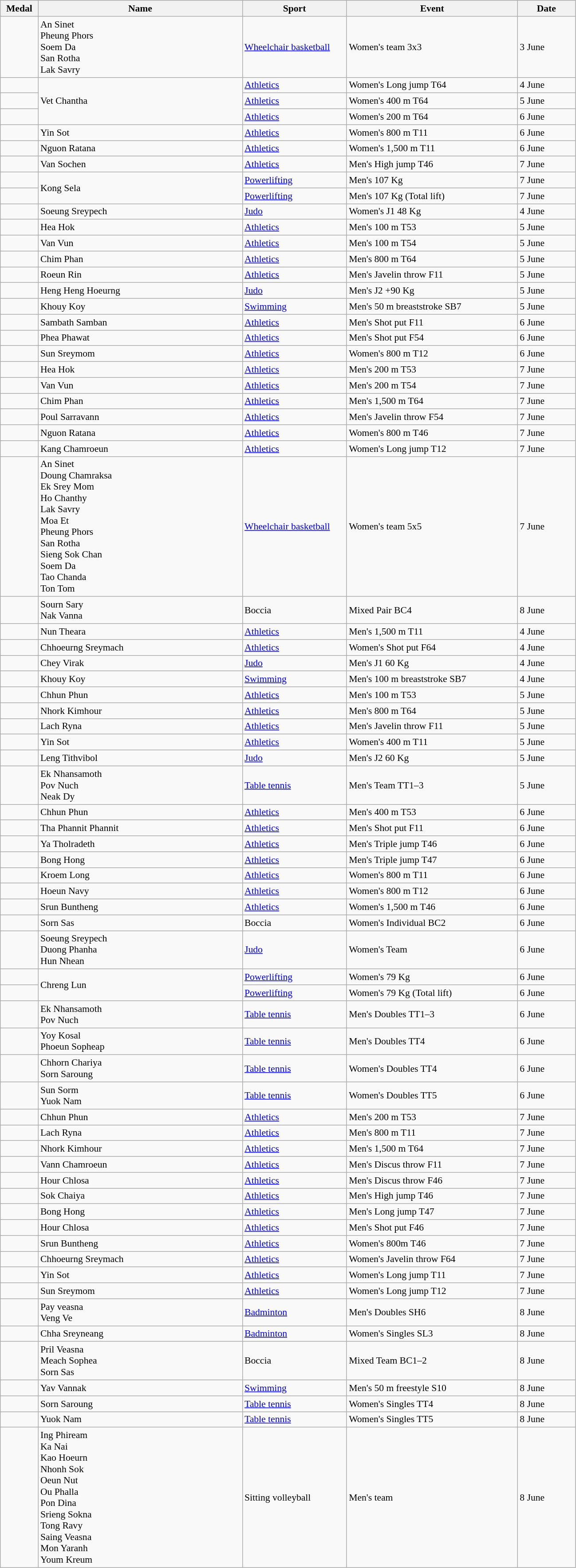<table class="wikitable sortable" style="font-size:90%">
<tr>
<th width="50">Medal</th>
<th width="300">Name</th>
<th width="150">Sport</th>
<th width="250">Event</th>
<th width="80">Date</th>
</tr>
<tr>
<td></td>
<td>An Sinet<br>Pheung Phors<br>Soem Da<br>San Rotha<br>Lak Savry</td>
<td><a href='#'>Wheelchair basketball</a></td>
<td>Women's team 3x3</td>
<td>3 June</td>
</tr>
<tr>
<td></td>
<td rowspan=3>Vet Chantha</td>
<td><a href='#'>Athletics</a></td>
<td>Women's Long jump T64</td>
<td>4 June</td>
</tr>
<tr>
<td></td>
<td><a href='#'>Athletics</a></td>
<td>Women's 400 m T64</td>
<td>5 June</td>
</tr>
<tr>
<td></td>
<td><a href='#'>Athletics</a></td>
<td>Women's 200 m T64</td>
<td>6 June</td>
</tr>
<tr>
<td></td>
<td>Yin Sot</td>
<td><a href='#'>Athletics</a></td>
<td>Women's 800 m T11</td>
<td>6 June</td>
</tr>
<tr>
<td></td>
<td>Nguon Ratana</td>
<td><a href='#'>Athletics</a></td>
<td>Women's 1,500 m T11</td>
<td>6 June</td>
</tr>
<tr>
<td></td>
<td>Van Sochen</td>
<td><a href='#'>Athletics</a></td>
<td>Men's High jump T46</td>
<td>7 June</td>
</tr>
<tr>
<td></td>
<td rowspan=2>Kong Sela</td>
<td><a href='#'>Powerlifting</a></td>
<td>Men's 107 Kg</td>
<td>7 June</td>
</tr>
<tr>
<td></td>
<td><a href='#'>Powerlifting</a></td>
<td>Men's 107 Kg (Total lift)</td>
<td>7 June</td>
</tr>
<tr>
<td></td>
<td>Soeung Sreypech</td>
<td><a href='#'>Judo</a></td>
<td>Women's J1 48 Kg</td>
<td>4 June</td>
</tr>
<tr>
<td></td>
<td>Hea Hok</td>
<td><a href='#'>Athletics</a></td>
<td>Men's 100 m T53</td>
<td>5 June</td>
</tr>
<tr>
<td></td>
<td>Van Vun</td>
<td><a href='#'>Athletics</a></td>
<td>Men's 100 m T54</td>
<td>5 June</td>
</tr>
<tr>
<td></td>
<td>Chim Phan</td>
<td><a href='#'>Athletics</a></td>
<td>Men's 800 m T64</td>
<td>5 June</td>
</tr>
<tr>
<td></td>
<td>Roeun Rin</td>
<td><a href='#'>Athletics</a></td>
<td>Men's Javelin throw F11</td>
<td>5 June</td>
</tr>
<tr>
<td></td>
<td>Heng Heng Hoeurng</td>
<td><a href='#'>Judo</a></td>
<td>Men's J2 +90 Kg</td>
<td>5 June</td>
</tr>
<tr>
<td></td>
<td>Khouy Koy</td>
<td><a href='#'>Swimming</a></td>
<td>Men's 50 m breaststroke SB7</td>
<td>5 June</td>
</tr>
<tr>
<td></td>
<td>Sambath Samban</td>
<td><a href='#'>Athletics</a></td>
<td>Men's Shot put F11</td>
<td>6 June</td>
</tr>
<tr>
<td></td>
<td>Phea Phawat</td>
<td><a href='#'>Athletics</a></td>
<td>Men's Shot put F54</td>
<td>6 June</td>
</tr>
<tr>
<td></td>
<td>Sun Sreymom</td>
<td><a href='#'>Athletics</a></td>
<td>Women's 800 m T12</td>
<td>6 June</td>
</tr>
<tr>
<td></td>
<td>Hea Hok</td>
<td><a href='#'>Athletics</a></td>
<td>Men's 200 m T53</td>
<td>7 June</td>
</tr>
<tr>
<td></td>
<td>Van Vun</td>
<td><a href='#'>Athletics</a></td>
<td>Men's 200 m T54</td>
<td>7 June</td>
</tr>
<tr>
<td></td>
<td>Chim Phan</td>
<td><a href='#'>Athletics</a></td>
<td>Men's 1,500 m T64</td>
<td>7 June</td>
</tr>
<tr>
<td></td>
<td>Poul Sarravann</td>
<td><a href='#'>Athletics</a></td>
<td>Men's Javelin throw F54</td>
<td>7 June</td>
</tr>
<tr>
<td></td>
<td>Nguon Ratana</td>
<td><a href='#'>Athletics</a></td>
<td>Women's 800 m T46</td>
<td>7 June</td>
</tr>
<tr>
<td></td>
<td>Kang Chamroeun</td>
<td><a href='#'>Athletics</a></td>
<td>Women's Long jump T12</td>
<td>7 June</td>
</tr>
<tr>
<td></td>
<td>An Sinet<br>Doung Chamraksa<br>Ek Srey Mom<br>Ho Chanthy<br>Lak Savry<br>Moa Et<br>Pheung Phors<br>San Rotha<br>Sieng Sok Chan<br>Soem Da<br>Tao Chanda<br>Ton Tom</td>
<td><a href='#'>Wheelchair basketball</a></td>
<td>Women's team 5x5</td>
<td>7 June</td>
</tr>
<tr>
<td></td>
<td>Sourn Sary<br>Nak Vanna</td>
<td>Boccia</td>
<td>Mixed Pair BC4</td>
<td>8 June</td>
</tr>
<tr>
<td></td>
<td>Nun Theara</td>
<td><a href='#'>Athletics</a></td>
<td>Men's 1,500 m T11</td>
<td>4 June</td>
</tr>
<tr>
<td></td>
<td>Chhoeurng Sreymach</td>
<td><a href='#'>Athletics</a></td>
<td>Women's Shot put F64</td>
<td>4 June</td>
</tr>
<tr>
<td></td>
<td>Chey Virak</td>
<td><a href='#'>Judo</a></td>
<td>Men's J1 60 Kg</td>
<td>4 June</td>
</tr>
<tr>
<td></td>
<td>Khouy Koy</td>
<td><a href='#'>Swimming</a></td>
<td>Men's 100 m breaststroke SB7</td>
<td>4 June</td>
</tr>
<tr>
<td></td>
<td>Chhun Phun</td>
<td><a href='#'>Athletics</a></td>
<td>Men's 100 m T53</td>
<td>5 June</td>
</tr>
<tr>
<td></td>
<td>Nhork Kimhour</td>
<td><a href='#'>Athletics</a></td>
<td>Men's 800 m T64</td>
<td>5 June</td>
</tr>
<tr>
<td></td>
<td>Lach Ryna</td>
<td><a href='#'>Athletics</a></td>
<td>Men's Javelin throw F11</td>
<td>5 June</td>
</tr>
<tr>
<td></td>
<td>Yin Sot</td>
<td><a href='#'>Athletics</a></td>
<td>Women's 400 m T11</td>
<td>5 June</td>
</tr>
<tr>
<td></td>
<td>Leng Tithvibol</td>
<td><a href='#'>Judo</a></td>
<td>Men's J2 60 Kg</td>
<td>5 June</td>
</tr>
<tr>
<td></td>
<td>Ek Nhansamoth<br>Pov Nuch<br>Neak Dy</td>
<td><a href='#'>Table tennis</a></td>
<td>Men's Team TT1–3</td>
<td>5 June</td>
</tr>
<tr>
<td></td>
<td>Chhun Phun</td>
<td><a href='#'>Athletics</a></td>
<td>Men's 400 m T53</td>
<td>6 June</td>
</tr>
<tr>
<td></td>
<td>Tha Phannit Phannit</td>
<td><a href='#'>Athletics</a></td>
<td>Men's Shot put F11</td>
<td>6 June</td>
</tr>
<tr>
<td></td>
<td>Ya Tholradeth</td>
<td><a href='#'>Athletics</a></td>
<td>Men's Triple jump T46</td>
<td>6 June</td>
</tr>
<tr>
<td></td>
<td>Bong Hong</td>
<td><a href='#'>Athletics</a></td>
<td>Men's Triple jump T47</td>
<td>6 June</td>
</tr>
<tr>
<td></td>
<td>Kroem Long</td>
<td><a href='#'>Athletics</a></td>
<td>Women's 800 m T11</td>
<td>6 June</td>
</tr>
<tr>
<td></td>
<td>Hoeun Navy</td>
<td><a href='#'>Athletics</a></td>
<td>Women's 800 m T12</td>
<td>6 June</td>
</tr>
<tr>
<td></td>
<td>Srun Buntheng</td>
<td><a href='#'>Athletics</a></td>
<td>Women's 1,500 m T46</td>
<td>6 June</td>
</tr>
<tr>
<td></td>
<td>Sorn Sas</td>
<td>Boccia</td>
<td>Women's Individual BC2</td>
<td>6 June</td>
</tr>
<tr>
<td></td>
<td>Soeung Sreypech<br>Duong Phanha<br>Hun Nhean</td>
<td><a href='#'>Judo</a></td>
<td>Women's Team</td>
<td>6 June</td>
</tr>
<tr>
<td></td>
<td rowspan=2>Chreng Lun</td>
<td><a href='#'>Powerlifting</a></td>
<td>Women's 79 Kg</td>
<td>6 June</td>
</tr>
<tr>
<td></td>
<td><a href='#'>Powerlifting</a></td>
<td>Women's 79 Kg (Total lift)</td>
<td>6 June</td>
</tr>
<tr>
<td></td>
<td>Ek Nhansamoth<br>Pov Nuch</td>
<td><a href='#'>Table tennis</a></td>
<td>Men's Doubles TT1–3</td>
<td>6 June</td>
</tr>
<tr>
<td></td>
<td>Yoy Kosal<br>Phoeun Sopheap</td>
<td><a href='#'>Table tennis</a></td>
<td>Men's Doubles TT4</td>
<td>6 June</td>
</tr>
<tr>
<td></td>
<td>Chhorn Chariya<br>Sorn Saroung</td>
<td><a href='#'>Table tennis</a></td>
<td>Women's Doubles TT4</td>
<td>6 June</td>
</tr>
<tr>
<td></td>
<td>Sun Sorm<br>Yuok Nam</td>
<td><a href='#'>Table tennis</a></td>
<td>Women's Doubles TT5</td>
<td>6 June</td>
</tr>
<tr>
<td></td>
<td>Chhun Phun</td>
<td><a href='#'>Athletics</a></td>
<td>Men's 200 m T53</td>
<td>7 June</td>
</tr>
<tr>
<td></td>
<td>Lach Ryna</td>
<td><a href='#'>Athletics</a></td>
<td>Men's 800 m T11</td>
<td>7 June</td>
</tr>
<tr>
<td></td>
<td>Nhork Kimhour</td>
<td><a href='#'>Athletics</a></td>
<td>Men's 1,500 m T64</td>
<td>7 June</td>
</tr>
<tr>
<td></td>
<td>Vann Chamroeun</td>
<td><a href='#'>Athletics</a></td>
<td>Men's Discus throw F11</td>
<td>7 June</td>
</tr>
<tr>
<td></td>
<td>Hour Chlosa</td>
<td><a href='#'>Athletics</a></td>
<td>Men's Discus throw F46</td>
<td>7 June</td>
</tr>
<tr>
<td></td>
<td>Sok Chaiya</td>
<td><a href='#'>Athletics</a></td>
<td>Men's High jump T46</td>
<td>7 June</td>
</tr>
<tr>
<td></td>
<td>Bong Hong</td>
<td><a href='#'>Athletics</a></td>
<td>Men's Long jump T47</td>
<td>7 June</td>
</tr>
<tr>
<td></td>
<td>Hour Chlosa</td>
<td><a href='#'>Athletics</a></td>
<td>Men's Shot put F46</td>
<td>7 June</td>
</tr>
<tr>
<td></td>
<td>Srun Buntheng</td>
<td><a href='#'>Athletics</a></td>
<td>Women's 800m T46</td>
<td>7 June</td>
</tr>
<tr>
<td></td>
<td>Chhoeurng Sreymach</td>
<td><a href='#'>Athletics</a></td>
<td>Women's Javelin throw F64</td>
<td>7 June</td>
</tr>
<tr>
<td></td>
<td>Yin Sot</td>
<td><a href='#'>Athletics</a></td>
<td>Women's Long jump T11</td>
<td>7 June</td>
</tr>
<tr>
<td></td>
<td>Sun Sreymom</td>
<td><a href='#'>Athletics</a></td>
<td>Women's Long jump T12</td>
<td>7 June</td>
</tr>
<tr>
<td></td>
<td>Pay veasna<br>Veng Ve</td>
<td><a href='#'>Badminton</a></td>
<td>Men's Doubles SH6</td>
<td>8 June</td>
</tr>
<tr>
<td></td>
<td>Chha Sreyneang</td>
<td><a href='#'>Badminton</a></td>
<td>Women's Singles SL3</td>
<td>8 June</td>
</tr>
<tr>
<td></td>
<td>Pril Veasna<br>Meach Sophea<br>Sorn Sas</td>
<td>Boccia</td>
<td>Mixed Team BC1–2</td>
<td>8 June</td>
</tr>
<tr>
<td></td>
<td>Yav Vannak</td>
<td><a href='#'>Swimming</a></td>
<td>Men's 50 m freestyle S10</td>
<td>8 June</td>
</tr>
<tr>
<td></td>
<td>Sorn Saroung</td>
<td><a href='#'>Table tennis</a></td>
<td>Women's Singles TT4</td>
<td>8 June</td>
</tr>
<tr>
<td></td>
<td>Yuok Nam</td>
<td><a href='#'>Table tennis</a></td>
<td>Women's Singles TT5</td>
<td>8 June</td>
</tr>
<tr>
<td></td>
<td>Ing Phiream<br>Ka Nai<br>Kao Hoeurn<br>Nhonh Sok<br>Oeun Nut<br>Ou Phalla<br>Pon Dina<br>Srieng Sokna<br>Tong Ravy<br>Saing Veasna<br>Mon Yaranh<br>Youm Kreum</td>
<td>Sitting volleyball</td>
<td>Men's team</td>
<td>8 June</td>
</tr>
</table>
